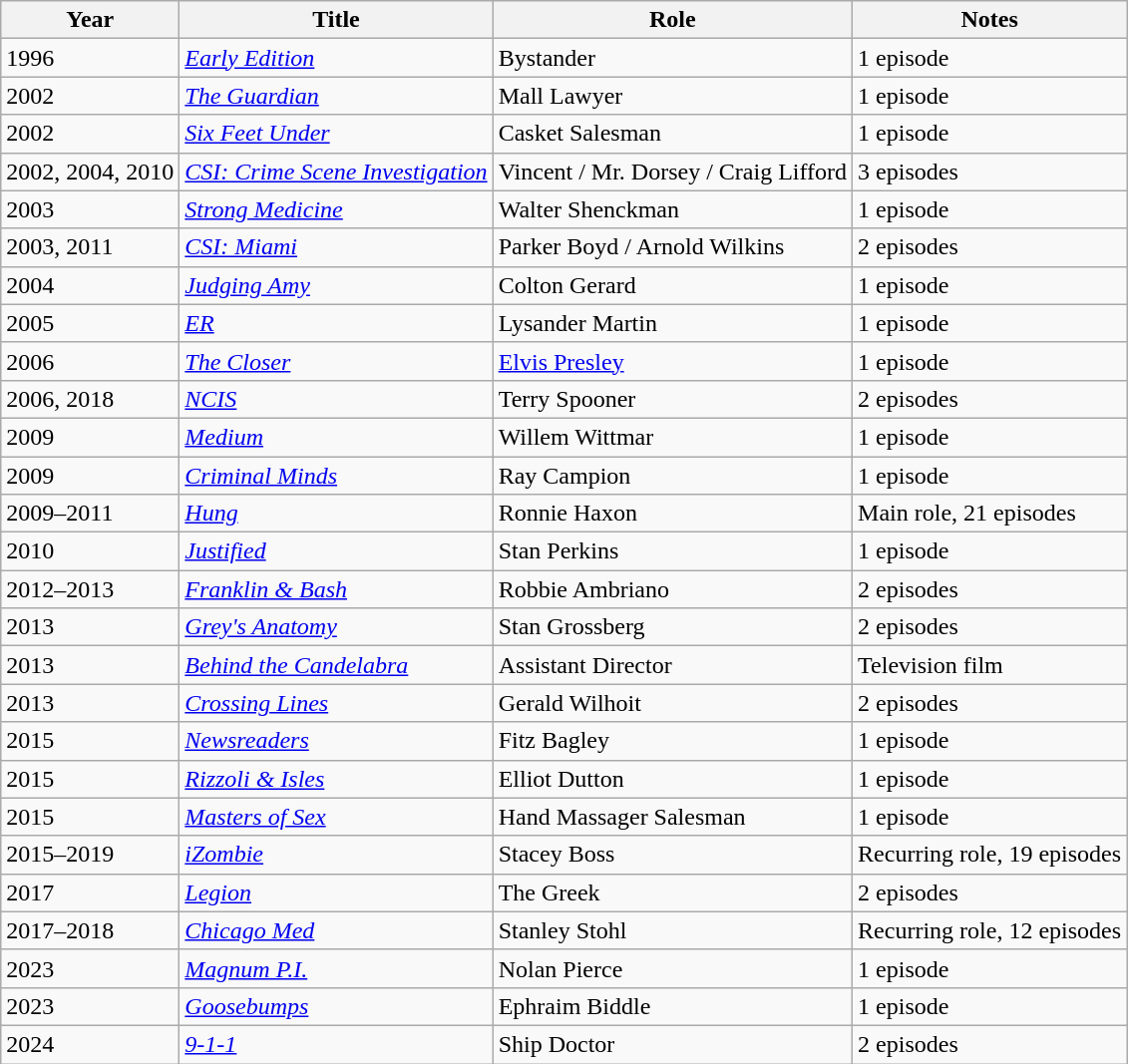<table class="wikitable sortable">
<tr>
<th>Year</th>
<th>Title</th>
<th>Role</th>
<th class="unsortable">Notes</th>
</tr>
<tr>
<td>1996</td>
<td><em><a href='#'>Early Edition</a></em></td>
<td>Bystander</td>
<td>1 episode</td>
</tr>
<tr>
<td>2002</td>
<td><em><a href='#'>The Guardian</a></em></td>
<td>Mall Lawyer</td>
<td>1 episode</td>
</tr>
<tr>
<td>2002</td>
<td><em><a href='#'>Six Feet Under</a></em></td>
<td>Casket Salesman</td>
<td>1 episode</td>
</tr>
<tr>
<td>2002, 2004, 2010</td>
<td><em><a href='#'>CSI: Crime Scene Investigation</a></em></td>
<td>Vincent / Mr. Dorsey / Craig Lifford</td>
<td>3 episodes</td>
</tr>
<tr>
<td>2003</td>
<td><em><a href='#'>Strong Medicine</a></em></td>
<td>Walter Shenckman</td>
<td>1 episode</td>
</tr>
<tr>
<td>2003, 2011</td>
<td><em><a href='#'>CSI: Miami</a></em></td>
<td>Parker Boyd / Arnold Wilkins</td>
<td>2 episodes</td>
</tr>
<tr>
<td>2004</td>
<td><em><a href='#'>Judging Amy</a></em></td>
<td>Colton Gerard</td>
<td>1 episode</td>
</tr>
<tr>
<td>2005</td>
<td><em><a href='#'>ER</a></em></td>
<td>Lysander Martin</td>
<td>1 episode</td>
</tr>
<tr>
<td>2006</td>
<td><em><a href='#'>The Closer</a></em></td>
<td><a href='#'>Elvis Presley</a></td>
<td>1 episode</td>
</tr>
<tr>
<td>2006, 2018</td>
<td><em><a href='#'>NCIS</a></em></td>
<td>Terry Spooner</td>
<td>2 episodes</td>
</tr>
<tr>
<td>2009</td>
<td><em><a href='#'>Medium</a></em></td>
<td>Willem Wittmar</td>
<td>1 episode</td>
</tr>
<tr>
<td>2009</td>
<td><em><a href='#'>Criminal Minds</a></em></td>
<td>Ray Campion</td>
<td>1 episode</td>
</tr>
<tr>
<td>2009–2011</td>
<td><em><a href='#'>Hung</a></em></td>
<td>Ronnie Haxon</td>
<td>Main role, 21 episodes</td>
</tr>
<tr>
<td>2010</td>
<td><em><a href='#'>Justified</a></em></td>
<td>Stan Perkins</td>
<td>1 episode</td>
</tr>
<tr>
<td>2012–2013</td>
<td><em><a href='#'>Franklin & Bash</a></em></td>
<td>Robbie Ambriano</td>
<td>2 episodes</td>
</tr>
<tr>
<td>2013</td>
<td><em><a href='#'>Grey's Anatomy</a></em></td>
<td>Stan Grossberg</td>
<td>2 episodes</td>
</tr>
<tr>
<td>2013</td>
<td><em><a href='#'>Behind the Candelabra</a></em></td>
<td>Assistant Director</td>
<td>Television film</td>
</tr>
<tr>
<td>2013</td>
<td><em><a href='#'>Crossing Lines</a></em></td>
<td>Gerald Wilhoit</td>
<td>2 episodes</td>
</tr>
<tr>
<td>2015</td>
<td><em><a href='#'>Newsreaders</a></em></td>
<td>Fitz Bagley</td>
<td>1 episode</td>
</tr>
<tr>
<td>2015</td>
<td><em><a href='#'>Rizzoli & Isles</a></em></td>
<td>Elliot Dutton</td>
<td>1 episode</td>
</tr>
<tr>
<td>2015</td>
<td><em><a href='#'>Masters of Sex</a></em></td>
<td>Hand Massager Salesman</td>
<td>1 episode</td>
</tr>
<tr>
<td>2015–2019</td>
<td><em><a href='#'>iZombie</a></em></td>
<td>Stacey Boss</td>
<td>Recurring role, 19 episodes</td>
</tr>
<tr>
<td>2017</td>
<td><em><a href='#'>Legion</a></em></td>
<td>The Greek</td>
<td>2 episodes</td>
</tr>
<tr>
<td>2017–2018</td>
<td><em><a href='#'>Chicago Med</a></em></td>
<td>Stanley Stohl</td>
<td>Recurring role, 12 episodes</td>
</tr>
<tr>
<td>2023</td>
<td><em><a href='#'>Magnum P.I.</a></em></td>
<td>Nolan Pierce</td>
<td>1 episode</td>
</tr>
<tr>
<td>2023</td>
<td><em><a href='#'>Goosebumps</a></em></td>
<td>Ephraim Biddle</td>
<td>1 episode</td>
</tr>
<tr>
<td>2024</td>
<td><em><a href='#'>9-1-1</a></em></td>
<td>Ship Doctor</td>
<td>2 episodes</td>
</tr>
</table>
